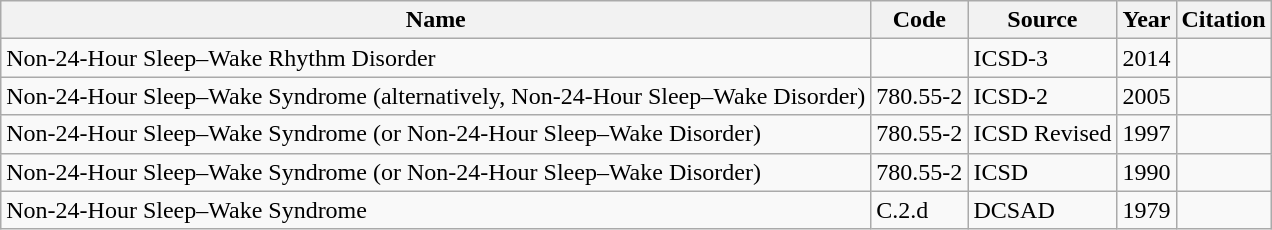<table class="wikitable">
<tr>
<th>Name</th>
<th>Code</th>
<th>Source</th>
<th>Year</th>
<th>Citation</th>
</tr>
<tr>
<td>Non-24-Hour Sleep–Wake Rhythm Disorder</td>
<td></td>
<td>ICSD-3</td>
<td>2014</td>
<td></td>
</tr>
<tr>
<td>Non-24-Hour Sleep–Wake Syndrome (alternatively, Non-24-Hour Sleep–Wake Disorder)</td>
<td>780.55-2</td>
<td>ICSD-2</td>
<td>2005</td>
<td></td>
</tr>
<tr>
<td>Non-24-Hour Sleep–Wake Syndrome (or Non-24-Hour Sleep–Wake Disorder)</td>
<td>780.55-2</td>
<td>ICSD Revised</td>
<td>1997</td>
<td></td>
</tr>
<tr>
<td>Non-24-Hour Sleep–Wake Syndrome (or Non-24-Hour Sleep–Wake Disorder)</td>
<td>780.55-2</td>
<td>ICSD</td>
<td>1990</td>
<td></td>
</tr>
<tr>
<td>Non-24-Hour Sleep–Wake Syndrome</td>
<td>C.2.d</td>
<td>DCSAD</td>
<td>1979</td>
<td></td>
</tr>
</table>
